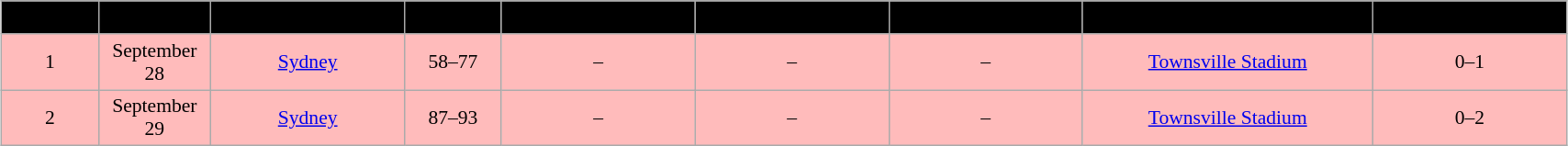<table class="wikitable" style="font-size:90%; text-align: center; width: 90%; margin:1em auto;">
<tr>
<th style="background:black; width: 5%;"><span>Game</span></th>
<th style="background:black; width: 5%;"><span>Date</span></th>
<th style="background:black; width: 10%;"><span>Team</span></th>
<th style="background:black; width: 5%;"><span>Score</span></th>
<th style="background:black; width: 10%;"><span>High points</span></th>
<th style="background:black; width: 10%;"><span>High rebounds</span></th>
<th style="background:black; width: 10%;"><span>High assists</span></th>
<th style="background:black; width: 15%;"><span>Location</span></th>
<th style="background:black; width: 10%;"><span>Record</span></th>
</tr>
<tr style= "background:#fbb;">
<td>1</td>
<td>September <br> 28</td>
<td><a href='#'>Sydney</a></td>
<td>58–77</td>
<td>–</td>
<td>–</td>
<td>–</td>
<td><a href='#'>Townsville Stadium</a></td>
<td>0–1</td>
</tr>
<tr style= "background:#fbb;">
<td>2</td>
<td>September <br> 29</td>
<td><a href='#'>Sydney</a></td>
<td>87–93</td>
<td>–</td>
<td>–</td>
<td>–</td>
<td><a href='#'>Townsville Stadium</a></td>
<td>0–2</td>
</tr>
</table>
